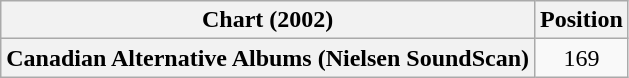<table class="wikitable plainrowheaders">
<tr>
<th scope="col">Chart (2002)</th>
<th scope="col">Position</th>
</tr>
<tr>
<th scope="row">Canadian Alternative Albums (Nielsen SoundScan)</th>
<td align=center>169</td>
</tr>
</table>
